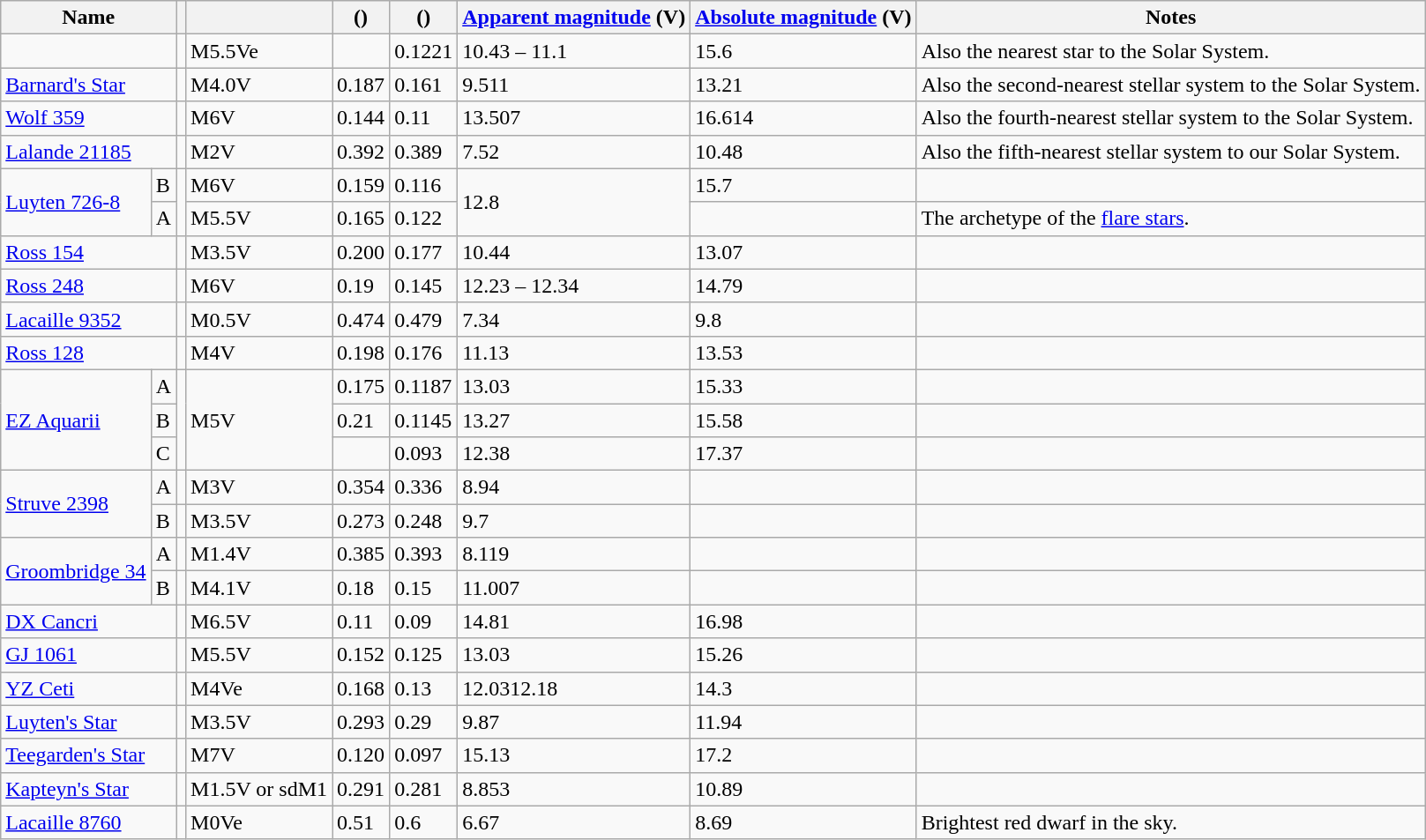<table class="wikitable sortable sticky-header">
<tr>
<th colspan="2">Name</th>
<th></th>
<th></th>
<th> ()</th>
<th> ()</th>
<th><a href='#'>Apparent magnitude</a> (V)</th>
<th><a href='#'>Absolute magnitude</a> (V)</th>
<th>Notes</th>
</tr>
<tr>
<td colspan="2"></td>
<td></td>
<td>M5.5Ve</td>
<td></td>
<td>0.1221</td>
<td>10.43 – 11.1</td>
<td>15.6</td>
<td>Also the nearest star to the Solar System.</td>
</tr>
<tr>
<td colspan="2"><a href='#'>Barnard's Star</a></td>
<td></td>
<td>M4.0V</td>
<td>0.187</td>
<td>0.161</td>
<td>9.511</td>
<td>13.21</td>
<td>Also the second-nearest stellar system to the Solar System.</td>
</tr>
<tr>
<td colspan="2"><a href='#'>Wolf 359</a></td>
<td></td>
<td>M6V</td>
<td>0.144</td>
<td>0.11</td>
<td>13.507</td>
<td>16.614</td>
<td>Also the fourth-nearest stellar system to the Solar System.</td>
</tr>
<tr>
<td colspan="2"><a href='#'>Lalande 21185</a></td>
<td></td>
<td>M2V</td>
<td>0.392</td>
<td>0.389</td>
<td>7.52</td>
<td>10.48</td>
<td>Also the fifth-nearest stellar system to our Solar System.</td>
</tr>
<tr>
<td rowspan="2"><a href='#'>Luyten 726-8</a></td>
<td>B</td>
<td rowspan="2"></td>
<td>M6V</td>
<td>0.159</td>
<td>0.116</td>
<td rowspan="2">12.8</td>
<td>15.7</td>
<td></td>
</tr>
<tr>
<td>A</td>
<td>M5.5V</td>
<td>0.165</td>
<td>0.122</td>
<td></td>
<td>The archetype of the <a href='#'>flare stars</a>. </td>
</tr>
<tr>
<td colspan="2"><a href='#'>Ross 154</a></td>
<td></td>
<td>M3.5V</td>
<td>0.200</td>
<td>0.177</td>
<td>10.44</td>
<td>13.07</td>
<td></td>
</tr>
<tr>
<td colspan="2"><a href='#'>Ross 248</a></td>
<td></td>
<td>M6V</td>
<td>0.19</td>
<td>0.145</td>
<td>12.23 – 12.34</td>
<td>14.79</td>
<td></td>
</tr>
<tr>
<td colspan="2"><a href='#'>Lacaille 9352</a></td>
<td></td>
<td>M0.5V</td>
<td>0.474</td>
<td>0.479</td>
<td>7.34</td>
<td>9.8</td>
<td></td>
</tr>
<tr>
<td colspan="2"><a href='#'>Ross 128</a></td>
<td></td>
<td>M4V</td>
<td>0.198</td>
<td>0.176</td>
<td>11.13</td>
<td>13.53</td>
<td></td>
</tr>
<tr>
<td rowspan="3"><a href='#'>EZ Aquarii</a></td>
<td>A</td>
<td rowspan="3"></td>
<td rowspan="3">M5V</td>
<td>0.175</td>
<td>0.1187</td>
<td>13.03</td>
<td>15.33</td>
<td></td>
</tr>
<tr>
<td>B</td>
<td>0.21</td>
<td>0.1145</td>
<td>13.27</td>
<td>15.58</td>
<td></td>
</tr>
<tr>
<td>C</td>
<td></td>
<td>0.093</td>
<td>12.38</td>
<td>17.37</td>
<td></td>
</tr>
<tr>
<td rowspan="2"><a href='#'>Struve 2398</a></td>
<td>A</td>
<td></td>
<td>M3V</td>
<td>0.354</td>
<td>0.336</td>
<td>8.94</td>
<td></td>
<td></td>
</tr>
<tr>
<td>B</td>
<td></td>
<td>M3.5V</td>
<td>0.273</td>
<td>0.248</td>
<td>9.7</td>
<td></td>
<td></td>
</tr>
<tr>
<td rowspan="2"><a href='#'>Groombridge 34</a></td>
<td>A</td>
<td></td>
<td>M1.4V</td>
<td>0.385</td>
<td>0.393</td>
<td>8.119</td>
<td></td>
<td></td>
</tr>
<tr>
<td>B</td>
<td></td>
<td>M4.1V</td>
<td>0.18</td>
<td>0.15</td>
<td>11.007</td>
<td></td>
<td></td>
</tr>
<tr>
<td colspan="2"><a href='#'>DX Cancri</a></td>
<td></td>
<td>M6.5V</td>
<td>0.11</td>
<td>0.09</td>
<td>14.81</td>
<td>16.98</td>
<td></td>
</tr>
<tr>
<td colspan="2"><a href='#'>GJ 1061</a></td>
<td></td>
<td>M5.5V</td>
<td>0.152</td>
<td>0.125</td>
<td>13.03</td>
<td>15.26</td>
<td></td>
</tr>
<tr>
<td colspan="2"><a href='#'>YZ Ceti</a></td>
<td></td>
<td>M4Ve</td>
<td>0.168</td>
<td>0.13</td>
<td>12.0312.18</td>
<td>14.3</td>
<td></td>
</tr>
<tr>
<td colspan="2"><a href='#'>Luyten's Star</a></td>
<td></td>
<td>M3.5V</td>
<td>0.293</td>
<td>0.29</td>
<td>9.87</td>
<td>11.94</td>
<td></td>
</tr>
<tr>
<td colspan="2"><a href='#'>Teegarden's Star</a></td>
<td></td>
<td>M7V</td>
<td>0.120</td>
<td>0.097</td>
<td>15.13</td>
<td>17.2</td>
<td></td>
</tr>
<tr>
<td colspan="2"><a href='#'>Kapteyn's Star</a></td>
<td></td>
<td>M1.5V or sdM1</td>
<td>0.291</td>
<td>0.281</td>
<td>8.853</td>
<td>10.89</td>
<td></td>
</tr>
<tr>
<td colspan="2"><a href='#'>Lacaille 8760</a></td>
<td></td>
<td>M0Ve</td>
<td>0.51</td>
<td>0.6</td>
<td>6.67</td>
<td>8.69</td>
<td>Brightest red dwarf in the sky.</td>
</tr>
</table>
